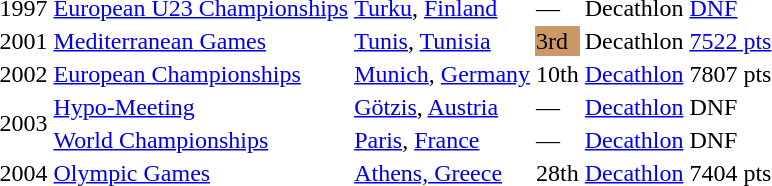<table>
<tr>
<td>1997</td>
<td><a href='#'>European U23 Championships</a></td>
<td><a href='#'>Turku</a>, <a href='#'>Finland</a></td>
<td>—</td>
<td>Decathlon</td>
<td><a href='#'>DNF</a></td>
</tr>
<tr>
<td>2001</td>
<td><a href='#'>Mediterranean Games</a></td>
<td><a href='#'>Tunis</a>, <a href='#'>Tunisia</a></td>
<td bgcolor="cc9966">3rd</td>
<td>Decathlon</td>
<td><a href='#'>7522 pts</a></td>
</tr>
<tr>
<td>2002</td>
<td><a href='#'>European Championships</a></td>
<td><a href='#'>Munich</a>, <a href='#'>Germany</a></td>
<td>10th</td>
<td><a href='#'>Decathlon</a></td>
<td>7807 pts</td>
</tr>
<tr>
<td rowspan=2>2003</td>
<td><a href='#'>Hypo-Meeting</a></td>
<td><a href='#'>Götzis</a>, <a href='#'>Austria</a></td>
<td>—</td>
<td><a href='#'>Decathlon</a></td>
<td>DNF</td>
</tr>
<tr>
<td><a href='#'>World Championships</a></td>
<td><a href='#'>Paris</a>, <a href='#'>France</a></td>
<td>—</td>
<td><a href='#'>Decathlon</a></td>
<td>DNF</td>
</tr>
<tr>
<td>2004</td>
<td><a href='#'>Olympic Games</a></td>
<td><a href='#'>Athens, Greece</a></td>
<td>28th</td>
<td><a href='#'>Decathlon</a></td>
<td>7404 pts</td>
</tr>
</table>
